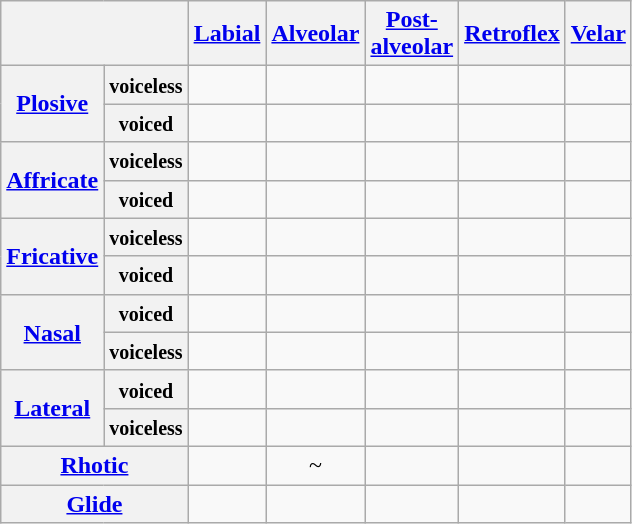<table class="wikitable" style=text-align:center>
<tr>
<th colspan="2"></th>
<th><a href='#'>Labial</a></th>
<th><a href='#'>Alveolar</a></th>
<th><a href='#'>Post-<br>alveolar</a></th>
<th><a href='#'>Retroflex</a></th>
<th><a href='#'>Velar</a></th>
</tr>
<tr>
<th rowspan="2"><a href='#'>Plosive</a></th>
<th><small>voiceless</small></th>
<td></td>
<td></td>
<td></td>
<td></td>
<td></td>
</tr>
<tr>
<th><small>voiced</small></th>
<td></td>
<td></td>
<td></td>
<td></td>
<td></td>
</tr>
<tr>
<th rowspan="2"><a href='#'>Affricate</a></th>
<th><small>voiceless</small></th>
<td></td>
<td></td>
<td></td>
<td></td>
<td></td>
</tr>
<tr>
<th><small>voiced</small></th>
<td></td>
<td></td>
<td></td>
<td></td>
<td></td>
</tr>
<tr>
<th rowspan="2"><a href='#'>Fricative</a></th>
<th><small>voiceless</small></th>
<td></td>
<td></td>
<td></td>
<td></td>
<td></td>
</tr>
<tr>
<th><small>voiced</small></th>
<td></td>
<td></td>
<td></td>
<td></td>
<td></td>
</tr>
<tr>
<th rowspan="2"><a href='#'>Nasal</a></th>
<th><small>voiced</small></th>
<td></td>
<td></td>
<td></td>
<td></td>
<td></td>
</tr>
<tr>
<th><small>voiceless</small></th>
<td></td>
<td></td>
<td></td>
<td></td>
<td></td>
</tr>
<tr>
<th rowspan="2"><a href='#'>Lateral</a></th>
<th><small>voiced</small></th>
<td></td>
<td></td>
<td></td>
<td></td>
<td></td>
</tr>
<tr>
<th><small>voiceless</small></th>
<td></td>
<td></td>
<td></td>
<td></td>
<td></td>
</tr>
<tr>
<th colspan="2"><a href='#'>Rhotic</a></th>
<td></td>
<td>~</td>
<td></td>
<td></td>
<td></td>
</tr>
<tr>
<th colspan="2"><a href='#'>Glide</a></th>
<td></td>
<td></td>
<td></td>
<td></td>
<td></td>
</tr>
</table>
